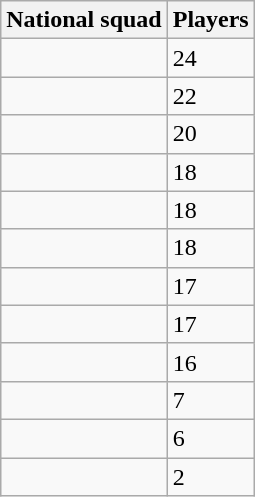<table class="wikitable sortable">
<tr>
<th>National squad</th>
<th>Players</th>
</tr>
<tr>
<td></td>
<td>24</td>
</tr>
<tr>
<td></td>
<td>22</td>
</tr>
<tr>
<td></td>
<td>20</td>
</tr>
<tr>
<td></td>
<td>18</td>
</tr>
<tr>
<td></td>
<td>18</td>
</tr>
<tr>
<td></td>
<td>18</td>
</tr>
<tr>
<td></td>
<td>17</td>
</tr>
<tr>
<td></td>
<td>17</td>
</tr>
<tr>
<td></td>
<td>16</td>
</tr>
<tr>
<td></td>
<td>7</td>
</tr>
<tr>
<td></td>
<td>6</td>
</tr>
<tr>
<td></td>
<td>2</td>
</tr>
</table>
